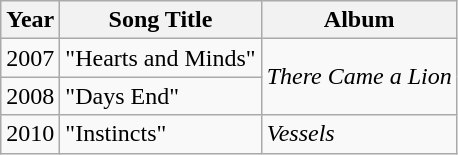<table class="wikitable">
<tr>
<th>Year</th>
<th>Song Title</th>
<th>Album</th>
</tr>
<tr>
<td>2007</td>
<td>"Hearts and Minds"</td>
<td rowspan="2"><em>There Came a Lion</em></td>
</tr>
<tr>
<td>2008</td>
<td>"Days End"</td>
</tr>
<tr>
<td>2010</td>
<td>"Instincts"</td>
<td><em>Vessels</em></td>
</tr>
</table>
